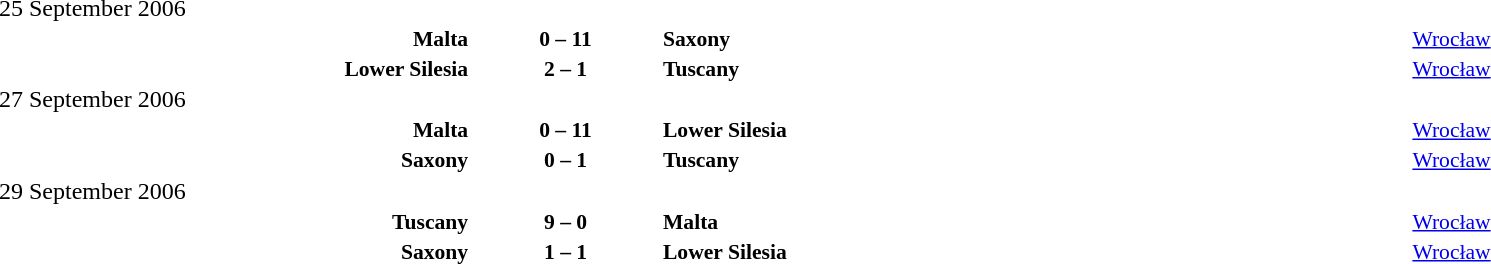<table width=100% cellspacing=1>
<tr>
<th width=25%></th>
<th width=10%></th>
<th></th>
</tr>
<tr>
<td>25 September 2006</td>
</tr>
<tr style=font-size:90%>
<td align=right><strong>Malta</strong></td>
<td align=center><strong>0 – 11</strong></td>
<td><strong>Saxony</strong></td>
<td><a href='#'>Wrocław</a></td>
</tr>
<tr style=font-size:90%>
<td align=right><strong>Lower Silesia</strong></td>
<td align=center><strong>2 – 1</strong></td>
<td><strong>Tuscany</strong></td>
<td><a href='#'>Wrocław</a></td>
</tr>
<tr>
<td>27 September 2006</td>
</tr>
<tr style=font-size:90%>
<td align=right><strong>Malta</strong></td>
<td align=center><strong>0 – 11</strong></td>
<td><strong>Lower Silesia</strong></td>
<td><a href='#'>Wrocław</a></td>
</tr>
<tr style=font-size:90%>
<td align=right><strong>Saxony</strong></td>
<td align=center><strong>0 – 1</strong></td>
<td><strong>Tuscany</strong></td>
<td><a href='#'>Wrocław</a></td>
</tr>
<tr>
<td>29 September 2006</td>
</tr>
<tr style=font-size:90%>
<td align=right><strong>Tuscany</strong></td>
<td align=center><strong>9 – 0</strong></td>
<td><strong>Malta</strong></td>
<td><a href='#'>Wrocław</a></td>
</tr>
<tr style=font-size:90%>
<td align=right><strong>Saxony</strong></td>
<td align=center><strong>1 – 1</strong></td>
<td><strong>Lower Silesia</strong></td>
<td><a href='#'>Wrocław</a></td>
</tr>
</table>
